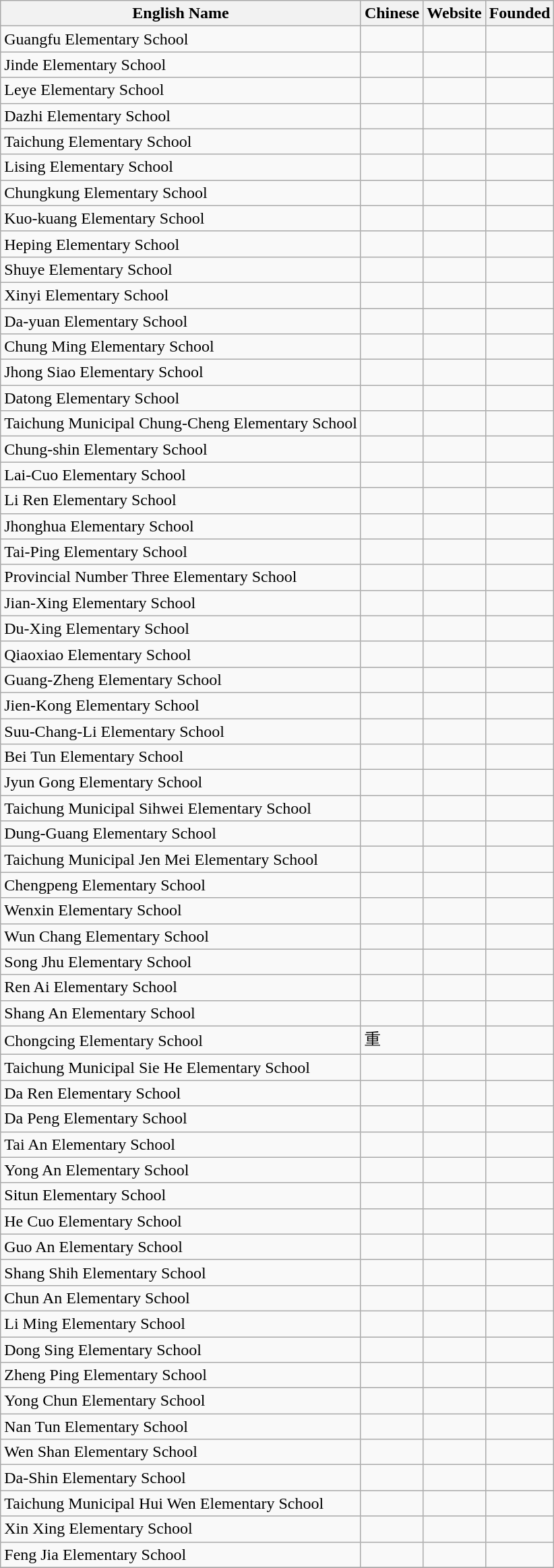<table class="wikitable">
<tr>
<th>English Name</th>
<th>Chinese</th>
<th>Website</th>
<th>Founded</th>
</tr>
<tr>
<td>Guangfu Elementary School</td>
<td></td>
<td></td>
<td></td>
</tr>
<tr>
<td>Jinde Elementary School</td>
<td></td>
<td></td>
<td></td>
</tr>
<tr>
<td>Leye Elementary School</td>
<td></td>
<td></td>
<td></td>
</tr>
<tr>
<td>Dazhi Elementary School</td>
<td></td>
<td></td>
<td></td>
</tr>
<tr>
<td>Taichung Elementary School</td>
<td></td>
<td></td>
<td></td>
</tr>
<tr>
<td>Lising Elementary School</td>
<td></td>
<td></td>
<td></td>
</tr>
<tr>
<td>Chungkung Elementary School</td>
<td></td>
<td></td>
<td></td>
</tr>
<tr>
<td>Kuo-kuang Elementary School</td>
<td></td>
<td></td>
<td></td>
</tr>
<tr>
<td>Heping Elementary School</td>
<td></td>
<td></td>
<td></td>
</tr>
<tr>
<td>Shuye Elementary School</td>
<td></td>
<td></td>
<td></td>
</tr>
<tr>
<td>Xinyi Elementary School</td>
<td></td>
<td></td>
<td></td>
</tr>
<tr>
<td>Da-yuan Elementary School</td>
<td></td>
<td></td>
<td></td>
</tr>
<tr>
<td>Chung Ming Elementary School</td>
<td></td>
<td></td>
<td></td>
</tr>
<tr>
<td>Jhong Siao Elementary School</td>
<td></td>
<td></td>
<td></td>
</tr>
<tr>
<td>Datong Elementary School</td>
<td></td>
<td></td>
<td></td>
</tr>
<tr>
<td>Taichung Municipal Chung-Cheng Elementary School</td>
<td></td>
<td></td>
<td></td>
</tr>
<tr>
<td>Chung-shin Elementary School</td>
<td></td>
<td> </td>
<td></td>
</tr>
<tr>
<td>Lai-Cuo Elementary School</td>
<td></td>
<td></td>
<td></td>
</tr>
<tr>
<td>Li Ren Elementary School</td>
<td></td>
<td></td>
<td></td>
</tr>
<tr>
<td>Jhonghua Elementary School</td>
<td></td>
<td></td>
<td></td>
</tr>
<tr>
<td>Tai-Ping Elementary School</td>
<td></td>
<td></td>
<td></td>
</tr>
<tr>
<td>Provincial Number Three Elementary School</td>
<td></td>
<td></td>
<td></td>
</tr>
<tr>
<td>Jian-Xing Elementary School</td>
<td></td>
<td></td>
<td></td>
</tr>
<tr>
<td>Du-Xing Elementary School</td>
<td></td>
<td></td>
<td></td>
</tr>
<tr>
<td>Qiaoxiao Elementary School</td>
<td></td>
<td></td>
<td></td>
</tr>
<tr>
<td>Guang-Zheng Elementary School</td>
<td></td>
<td></td>
<td></td>
</tr>
<tr>
<td>Jien-Kong Elementary School</td>
<td></td>
<td></td>
<td></td>
</tr>
<tr>
<td>Suu-Chang-Li Elementary School</td>
<td></td>
<td></td>
<td></td>
</tr>
<tr>
<td>Bei Tun Elementary School</td>
<td></td>
<td></td>
<td></td>
</tr>
<tr>
<td>Jyun Gong Elementary School</td>
<td></td>
<td></td>
<td></td>
</tr>
<tr>
<td>Taichung Municipal Sihwei Elementary School</td>
<td></td>
<td></td>
<td></td>
</tr>
<tr>
<td>Dung-Guang Elementary School</td>
<td></td>
<td></td>
<td></td>
</tr>
<tr>
<td>Taichung Municipal Jen Mei Elementary School</td>
<td></td>
<td></td>
<td></td>
</tr>
<tr>
<td>Chengpeng Elementary School</td>
<td></td>
<td></td>
<td></td>
</tr>
<tr>
<td>Wenxin Elementary School</td>
<td></td>
<td></td>
<td></td>
</tr>
<tr>
<td>Wun Chang Elementary School</td>
<td></td>
<td></td>
<td></td>
</tr>
<tr>
<td>Song Jhu Elementary School</td>
<td></td>
<td></td>
<td></td>
</tr>
<tr>
<td>Ren Ai Elementary School</td>
<td></td>
<td></td>
<td></td>
</tr>
<tr>
<td>Shang An Elementary School</td>
<td></td>
<td></td>
<td></td>
</tr>
<tr>
<td>Chongcing Elementary School</td>
<td>重</td>
<td></td>
<td></td>
</tr>
<tr>
<td>Taichung Municipal Sie He Elementary School</td>
<td></td>
<td></td>
<td></td>
</tr>
<tr>
<td>Da Ren Elementary School</td>
<td></td>
<td></td>
<td></td>
</tr>
<tr>
<td>Da Peng Elementary School</td>
<td></td>
<td></td>
<td></td>
</tr>
<tr>
<td>Tai An Elementary School</td>
<td></td>
<td></td>
<td></td>
</tr>
<tr>
<td>Yong An Elementary School</td>
<td></td>
<td></td>
<td></td>
</tr>
<tr>
<td>Situn Elementary School</td>
<td></td>
<td></td>
<td></td>
</tr>
<tr>
<td>He Cuo Elementary School</td>
<td></td>
<td></td>
<td></td>
</tr>
<tr>
<td>Guo An Elementary School</td>
<td></td>
<td></td>
<td></td>
</tr>
<tr>
<td>Shang Shih Elementary School</td>
<td></td>
<td></td>
<td></td>
</tr>
<tr>
<td>Chun An Elementary School</td>
<td></td>
<td></td>
<td></td>
</tr>
<tr>
<td>Li Ming Elementary School</td>
<td></td>
<td></td>
<td></td>
</tr>
<tr>
<td>Dong Sing Elementary School</td>
<td></td>
<td></td>
<td></td>
</tr>
<tr>
<td>Zheng Ping Elementary School</td>
<td></td>
<td></td>
<td></td>
</tr>
<tr>
<td>Yong Chun Elementary School</td>
<td></td>
<td></td>
<td></td>
</tr>
<tr>
<td>Nan Tun Elementary School</td>
<td></td>
<td></td>
<td></td>
</tr>
<tr>
<td>Wen Shan Elementary School</td>
<td></td>
<td></td>
<td></td>
</tr>
<tr>
<td>Da-Shin Elementary School</td>
<td></td>
<td></td>
<td></td>
</tr>
<tr>
<td>Taichung Municipal Hui Wen Elementary School</td>
<td></td>
<td></td>
<td></td>
</tr>
<tr>
<td>Xin Xing Elementary School</td>
<td></td>
<td></td>
</tr>
<tr>
<td>Feng Jia Elementary School</td>
<td></td>
<td></td>
<td></td>
</tr>
<tr>
</tr>
</table>
